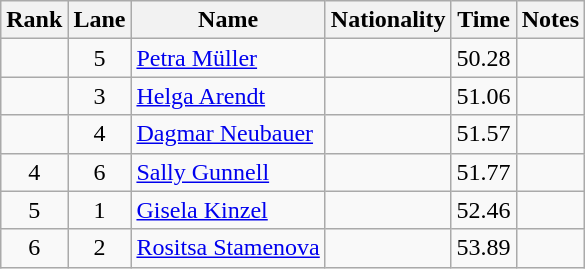<table class="wikitable sortable" style="text-align:center">
<tr>
<th>Rank</th>
<th>Lane</th>
<th>Name</th>
<th>Nationality</th>
<th>Time</th>
<th>Notes</th>
</tr>
<tr>
<td></td>
<td>5</td>
<td align="left"><a href='#'>Petra Müller</a></td>
<td align=left></td>
<td>50.28</td>
<td></td>
</tr>
<tr>
<td></td>
<td>3</td>
<td align="left"><a href='#'>Helga Arendt</a></td>
<td align=left></td>
<td>51.06</td>
<td></td>
</tr>
<tr>
<td></td>
<td>4</td>
<td align="left"><a href='#'>Dagmar Neubauer</a></td>
<td align=left></td>
<td>51.57</td>
<td></td>
</tr>
<tr>
<td>4</td>
<td>6</td>
<td align="left"><a href='#'>Sally Gunnell</a></td>
<td align=left></td>
<td>51.77</td>
<td></td>
</tr>
<tr>
<td>5</td>
<td>1</td>
<td align="left"><a href='#'>Gisela Kinzel</a></td>
<td align=left></td>
<td>52.46</td>
<td></td>
</tr>
<tr>
<td>6</td>
<td>2</td>
<td align="left"><a href='#'>Rositsa Stamenova</a></td>
<td align=left></td>
<td>53.89</td>
<td></td>
</tr>
</table>
